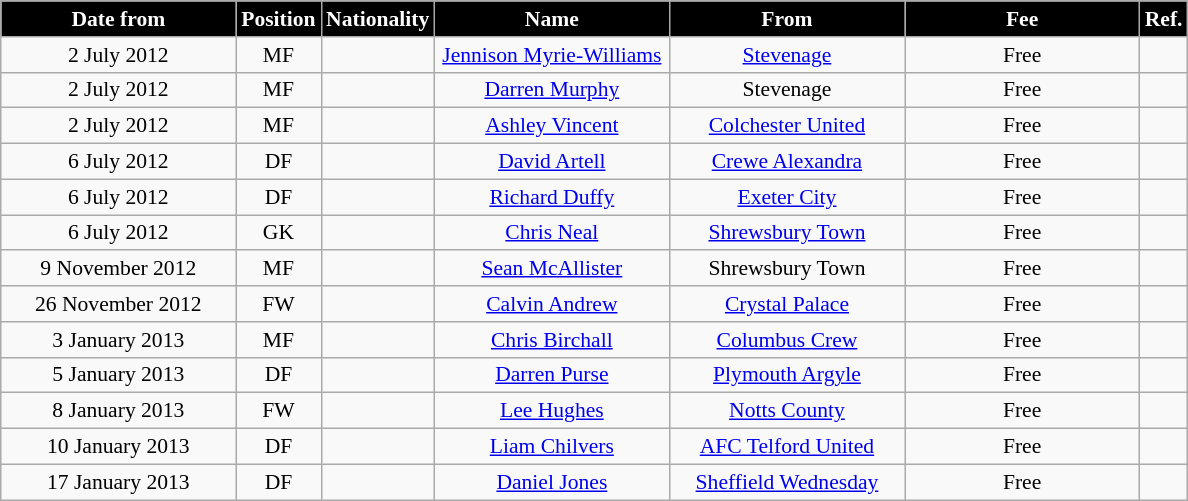<table class="wikitable" style="text-align:center; font-size:90%; ">
<tr>
<th style="background:#000000; color:#FFFFFF; width:150px;">Date from</th>
<th style="background:#000000; color:#FFFFFF; width:50px;">Position</th>
<th style="background:#000000; color:#FFFFFF; width:50px;">Nationality</th>
<th style="background:#000000; color:#FFFFFF; width:150px;">Name</th>
<th style="background:#000000; color:#FFFFFF; width:150px;">From</th>
<th style="background:#000000; color:#FFFFFF; width:150px;">Fee</th>
<th style="background:#000000; color:#FFFFFF; width:25px;">Ref.</th>
</tr>
<tr>
<td>2 July 2012</td>
<td>MF</td>
<td></td>
<td><a href='#'>Jennison Myrie-Williams</a></td>
<td><a href='#'>Stevenage</a></td>
<td>Free</td>
<td></td>
</tr>
<tr>
<td>2 July 2012</td>
<td>MF</td>
<td></td>
<td><a href='#'>Darren Murphy</a></td>
<td>Stevenage</td>
<td>Free</td>
<td></td>
</tr>
<tr>
<td>2 July 2012</td>
<td>MF</td>
<td></td>
<td><a href='#'>Ashley Vincent</a></td>
<td><a href='#'>Colchester United</a></td>
<td>Free</td>
<td></td>
</tr>
<tr>
<td>6 July 2012</td>
<td>DF</td>
<td></td>
<td><a href='#'>David Artell</a></td>
<td><a href='#'>Crewe Alexandra</a></td>
<td>Free</td>
<td></td>
</tr>
<tr>
<td>6 July 2012</td>
<td>DF</td>
<td></td>
<td><a href='#'>Richard Duffy</a></td>
<td><a href='#'>Exeter City</a></td>
<td>Free</td>
<td></td>
</tr>
<tr>
<td>6 July 2012</td>
<td>GK</td>
<td></td>
<td><a href='#'>Chris Neal</a></td>
<td><a href='#'>Shrewsbury Town</a></td>
<td>Free</td>
<td></td>
</tr>
<tr>
<td>9 November 2012</td>
<td>MF</td>
<td></td>
<td><a href='#'>Sean McAllister</a></td>
<td>Shrewsbury Town</td>
<td>Free</td>
<td></td>
</tr>
<tr>
<td>26 November 2012</td>
<td>FW</td>
<td></td>
<td><a href='#'>Calvin Andrew</a></td>
<td><a href='#'>Crystal Palace</a></td>
<td>Free</td>
<td></td>
</tr>
<tr>
<td>3 January 2013</td>
<td>MF</td>
<td></td>
<td><a href='#'>Chris Birchall</a></td>
<td> <a href='#'>Columbus Crew</a></td>
<td>Free</td>
<td></td>
</tr>
<tr>
<td>5 January 2013</td>
<td>DF</td>
<td></td>
<td><a href='#'>Darren Purse</a></td>
<td><a href='#'>Plymouth Argyle</a></td>
<td>Free</td>
<td></td>
</tr>
<tr>
<td>8 January 2013</td>
<td>FW</td>
<td></td>
<td><a href='#'>Lee Hughes</a></td>
<td><a href='#'>Notts County</a></td>
<td>Free</td>
<td></td>
</tr>
<tr>
<td>10 January 2013</td>
<td>DF</td>
<td></td>
<td><a href='#'>Liam Chilvers</a></td>
<td><a href='#'>AFC Telford United</a></td>
<td>Free</td>
<td></td>
</tr>
<tr>
<td>17 January 2013</td>
<td>DF</td>
<td></td>
<td><a href='#'>Daniel Jones</a></td>
<td><a href='#'>Sheffield Wednesday</a></td>
<td>Free</td>
<td></td>
</tr>
</table>
